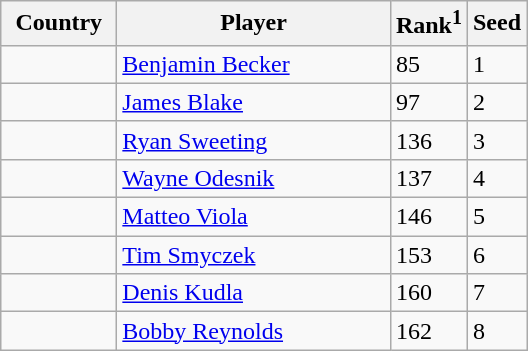<table class="sortable wikitable">
<tr>
<th width="70">Country</th>
<th width="175">Player</th>
<th>Rank<sup>1</sup></th>
<th>Seed</th>
</tr>
<tr>
<td></td>
<td><a href='#'>Benjamin Becker</a></td>
<td>85</td>
<td>1</td>
</tr>
<tr>
<td></td>
<td><a href='#'>James Blake</a></td>
<td>97</td>
<td>2</td>
</tr>
<tr>
<td></td>
<td><a href='#'>Ryan Sweeting</a></td>
<td>136</td>
<td>3</td>
</tr>
<tr>
<td></td>
<td><a href='#'>Wayne Odesnik</a></td>
<td>137</td>
<td>4</td>
</tr>
<tr>
<td></td>
<td><a href='#'>Matteo Viola</a></td>
<td>146</td>
<td>5</td>
</tr>
<tr>
<td></td>
<td><a href='#'>Tim Smyczek</a></td>
<td>153</td>
<td>6</td>
</tr>
<tr>
<td></td>
<td><a href='#'>Denis Kudla</a></td>
<td>160</td>
<td>7</td>
</tr>
<tr>
<td></td>
<td><a href='#'>Bobby Reynolds</a></td>
<td>162</td>
<td>8</td>
</tr>
</table>
